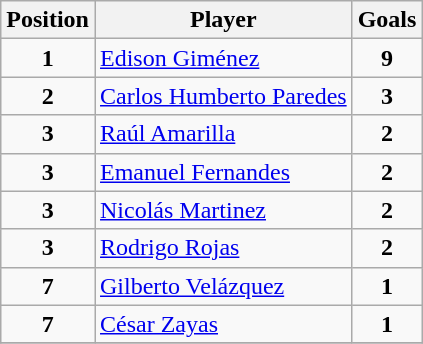<table class="wikitable">
<tr>
<th>Position</th>
<th>Player</th>
<th>Goals</th>
</tr>
<tr>
<td align="center"><strong>1</strong></td>
<td> <a href='#'>Edison Giménez</a></td>
<td align="center"><strong>9</strong></td>
</tr>
<tr>
<td align="center"><strong>2</strong></td>
<td> <a href='#'>Carlos Humberto Paredes</a></td>
<td align="center"><strong>3</strong></td>
</tr>
<tr>
<td align="center"><strong>3</strong></td>
<td> <a href='#'>Raúl Amarilla</a></td>
<td align="center"><strong>2</strong></td>
</tr>
<tr>
<td align="center"><strong>3</strong></td>
<td> <a href='#'>Emanuel Fernandes</a></td>
<td align="center"><strong>2</strong></td>
</tr>
<tr>
<td align="center"><strong>3</strong></td>
<td> <a href='#'>Nicolás Martinez</a></td>
<td align="center"><strong>2</strong></td>
</tr>
<tr>
<td align="center"><strong>3</strong></td>
<td> <a href='#'>Rodrigo Rojas</a></td>
<td align="center"><strong>2</strong></td>
</tr>
<tr>
<td align="center"><strong>7</strong></td>
<td> <a href='#'>Gilberto Velázquez</a></td>
<td align="center"><strong>1</strong></td>
</tr>
<tr>
<td align="center"><strong>7</strong></td>
<td> <a href='#'>César Zayas</a></td>
<td align="center"><strong>1</strong></td>
</tr>
<tr>
</tr>
</table>
